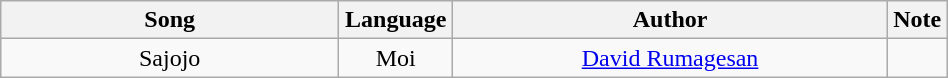<table class="wikitable" style="width:50%;text-align:center">
<tr>
<th style="width:35%">Song</th>
<th style="width:10%">Language</th>
<th style="width:45%">Author</th>
<th style="width:5%">Note</th>
</tr>
<tr>
<td>Sajojo</td>
<td>Moi</td>
<td><a href='#'>David Rumagesan</a></td>
<td></td>
</tr>
</table>
